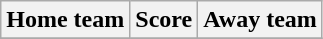<table class="wikitable" style="text-align: center">
<tr>
<th>Home team</th>
<th>Score</th>
<th>Away team</th>
</tr>
<tr>
</tr>
</table>
